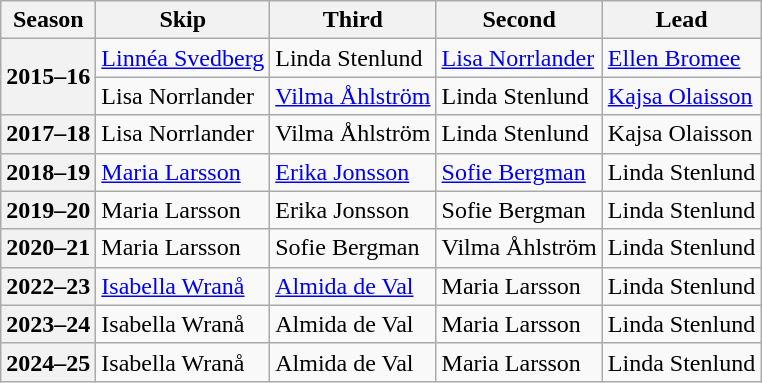<table class="wikitable">
<tr>
<th scope="col">Season</th>
<th scope="col">Skip</th>
<th scope="col">Third</th>
<th scope="col">Second</th>
<th scope="col">Lead</th>
</tr>
<tr>
<th scope="row" rowspan=2>2015–16</th>
<td><a href='#'>Linnéa Svedberg</a></td>
<td>Linda Stenlund</td>
<td><a href='#'>Lisa Norrlander</a></td>
<td><a href='#'>Ellen Bromee</a></td>
</tr>
<tr>
<td>Lisa Norrlander</td>
<td><a href='#'>Vilma Åhlström</a></td>
<td>Linda Stenlund</td>
<td><a href='#'>Kajsa Olaisson</a></td>
</tr>
<tr>
<th scope="row">2017–18</th>
<td>Lisa Norrlander</td>
<td>Vilma Åhlström</td>
<td>Linda Stenlund</td>
<td>Kajsa Olaisson</td>
</tr>
<tr>
<th scope="row">2018–19</th>
<td><a href='#'>Maria Larsson</a></td>
<td><a href='#'>Erika Jonsson</a></td>
<td><a href='#'>Sofie Bergman</a></td>
<td>Linda Stenlund</td>
</tr>
<tr>
<th scope="row">2019–20</th>
<td>Maria Larsson</td>
<td>Erika Jonsson</td>
<td>Sofie Bergman</td>
<td>Linda Stenlund</td>
</tr>
<tr>
<th scope="row">2020–21</th>
<td>Maria Larsson</td>
<td>Sofie Bergman</td>
<td>Vilma Åhlström</td>
<td>Linda Stenlund</td>
</tr>
<tr>
<th scope="row">2022–23</th>
<td><a href='#'>Isabella Wranå</a></td>
<td><a href='#'>Almida de Val</a></td>
<td>Maria Larsson</td>
<td>Linda Stenlund</td>
</tr>
<tr>
<th scope="row">2023–24</th>
<td>Isabella Wranå</td>
<td>Almida de Val</td>
<td>Maria Larsson</td>
<td>Linda Stenlund</td>
</tr>
<tr>
<th scope="row">2024–25</th>
<td>Isabella Wranå</td>
<td>Almida de Val</td>
<td>Maria Larsson</td>
<td>Linda Stenlund</td>
</tr>
</table>
